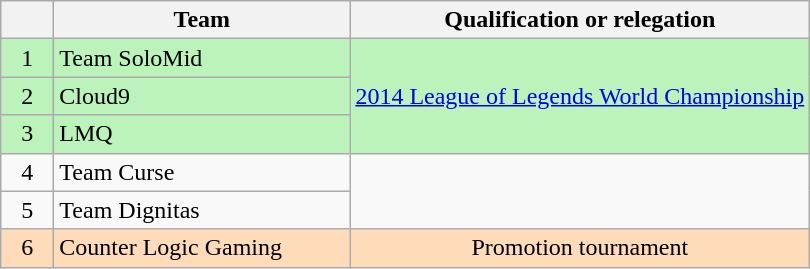<table class="wikitable" style="text-align:center">
<tr>
<th width=28></th>
<th width=190>Team</th>
<th>Qualification or relegation</th>
</tr>
<tr style="background-color:#BBF3BB;">
<td>1</td>
<td style="text-align:left">Team SoloMid</td>
<td rowspan="3"><a href='#'>2014 League of Legends World Championship</a></td>
</tr>
<tr style="background-color:#BBF3BB;">
<td>2</td>
<td style="text-align:left">Cloud9</td>
</tr>
<tr style="background-color:#BBF3BB;">
<td>3</td>
<td style="text-align:left">LMQ</td>
</tr>
<tr>
<td>4</td>
<td style="text-align:left">Team Curse</td>
<td rowspan="2"></td>
</tr>
<tr>
<td>5</td>
<td style="text-align:left">Team Dignitas</td>
</tr>
<tr style="background-color:#FEDCBA;">
<td>6</td>
<td style="text-align:left">Counter Logic Gaming</td>
<td>Promotion tournament</td>
</tr>
</table>
